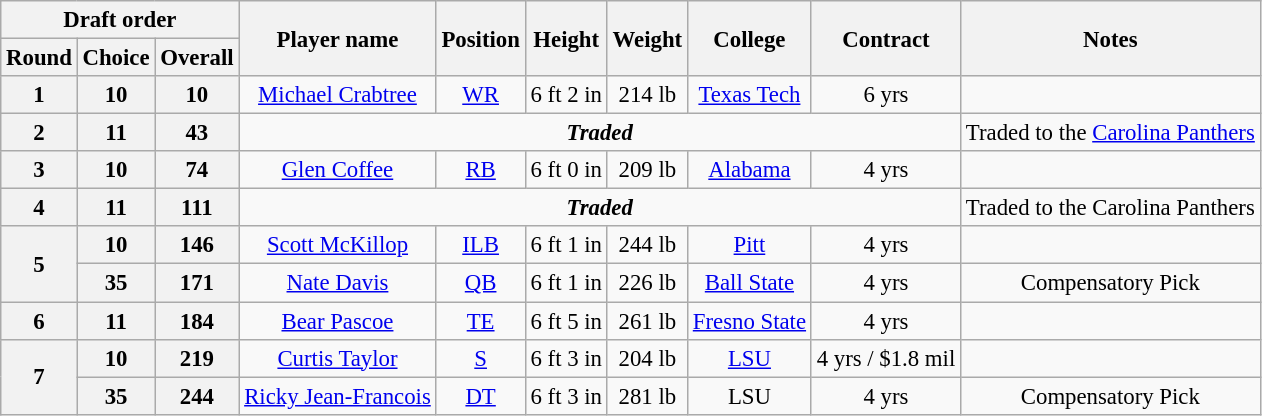<table class="wikitable" style="font-size: 95%;">
<tr>
<th colspan="3">Draft order</th>
<th rowspan="2">Player name</th>
<th rowspan="2">Position</th>
<th rowspan="2">Height</th>
<th rowspan="2">Weight</th>
<th rowspan="2">College</th>
<th rowspan="2">Contract</th>
<th rowspan="2">Notes</th>
</tr>
<tr>
<th>Round</th>
<th>Choice</th>
<th>Overall</th>
</tr>
<tr align="center">
<th>1</th>
<th>10</th>
<th>10</th>
<td><a href='#'>Michael Crabtree</a></td>
<td><a href='#'>WR</a></td>
<td>6 ft 2 in</td>
<td>214 lb</td>
<td><a href='#'>Texas Tech</a></td>
<td>6 yrs</td>
<td></td>
</tr>
<tr align="center">
<th>2</th>
<th>11</th>
<th>43</th>
<td colspan="6"><strong><em>Traded</em></strong></td>
<td>Traded to the <a href='#'>Carolina Panthers</a></td>
</tr>
<tr align="center">
<th>3</th>
<th>10</th>
<th>74</th>
<td><a href='#'>Glen Coffee</a></td>
<td><a href='#'>RB</a></td>
<td>6 ft 0 in</td>
<td>209 lb</td>
<td><a href='#'>Alabama</a></td>
<td>4 yrs</td>
<td></td>
</tr>
<tr align="center">
<th>4</th>
<th>11</th>
<th>111</th>
<td colspan="6"><strong><em>Traded</em></strong></td>
<td>Traded to the Carolina Panthers</td>
</tr>
<tr align="center">
<th rowspan="2">5</th>
<th>10</th>
<th>146</th>
<td><a href='#'>Scott McKillop</a></td>
<td><a href='#'>ILB</a></td>
<td>6 ft 1 in</td>
<td>244 lb</td>
<td><a href='#'>Pitt</a></td>
<td>4 yrs</td>
<td></td>
</tr>
<tr align="center">
<th>35</th>
<th>171</th>
<td><a href='#'>Nate Davis</a></td>
<td><a href='#'>QB</a></td>
<td>6 ft 1 in</td>
<td>226 lb</td>
<td><a href='#'>Ball State</a></td>
<td>4 yrs</td>
<td>Compensatory Pick</td>
</tr>
<tr align="center">
<th>6</th>
<th>11</th>
<th>184</th>
<td><a href='#'>Bear Pascoe</a></td>
<td><a href='#'>TE</a></td>
<td>6 ft 5 in</td>
<td>261 lb</td>
<td><a href='#'>Fresno State</a></td>
<td>4 yrs</td>
<td></td>
</tr>
<tr align="center">
<th rowspan="2">7</th>
<th>10</th>
<th>219</th>
<td><a href='#'>Curtis Taylor</a></td>
<td><a href='#'>S</a></td>
<td>6 ft 3 in</td>
<td>204 lb</td>
<td><a href='#'>LSU</a></td>
<td>4 yrs / $1.8 mil</td>
<td></td>
</tr>
<tr align="center">
<th>35</th>
<th>244</th>
<td><a href='#'>Ricky Jean-Francois</a></td>
<td><a href='#'>DT</a></td>
<td>6 ft 3 in</td>
<td>281 lb</td>
<td>LSU</td>
<td>4 yrs</td>
<td>Compensatory Pick</td>
</tr>
</table>
